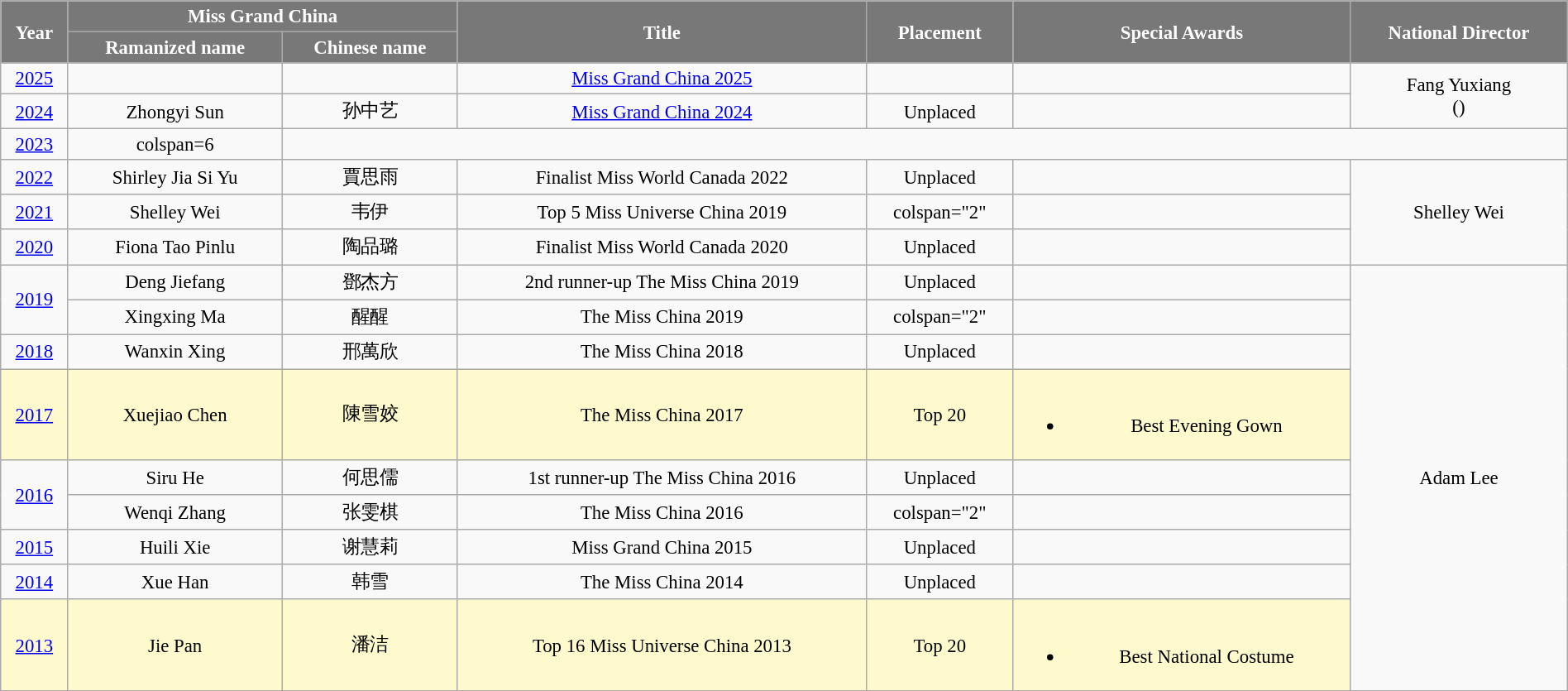<table class="wikitable" style="font-size: 95%; text-align:center; width:100%">
<tr>
<th rowspan=2 style="background-color:#787878;color:#FFFFFF;">Year</th>
<th colspan=2 style="background-color:#787878;color:#FFFFFF;">Miss Grand China</th>
<th rowspan=2 style="background-color:#787878;color:#FFFFFF;">Title</th>
<th rowspan=2 style="background-color:#787878;color:#FFFFFF;">Placement</th>
<th rowspan=2 style="background-color:#787878;color:#FFFFFF;">Special Awards</th>
<th rowspan=2 style="background-color:#787878;color:#FFFFFF;">National Director</th>
</tr>
<tr>
<th style="background-color:#787878;color:#FFFFFF;">Ramanized name</th>
<th style="background-color:#787878;color:#FFFFFF;">Chinese name</th>
</tr>
<tr>
<td><a href='#'>2025</a></td>
<td></td>
<td></td>
<td><a href='#'>Miss Grand China 2025</a></td>
<td></td>
<td></td>
<td rowspan=2>Fang Yuxiang<br>()</td>
</tr>
<tr>
<td><a href='#'>2024</a></td>
<td>Zhongyi Sun</td>
<td>孙中艺</td>
<td><a href='#'>Miss Grand China 2024</a></td>
<td>Unplaced</td>
<td></td>
</tr>
<tr>
<td><a href='#'>2023</a></td>
<td>colspan=6 </td>
</tr>
<tr>
<td><a href='#'>2022</a></td>
<td>Shirley Jia Si Yu</td>
<td>賈思雨</td>
<td>Finalist Miss World Canada 2022</td>
<td>Unplaced</td>
<td></td>
<td rowspan=3>Shelley Wei</td>
</tr>
<tr>
<td><a href='#'>2021</a></td>
<td>Shelley Wei</td>
<td>韦伊</td>
<td>Top 5 Miss Universe China 2019</td>
<td>colspan="2" </td>
</tr>
<tr>
<td><a href='#'>2020</a></td>
<td>Fiona Tao Pinlu</td>
<td>陶品璐</td>
<td>Finalist Miss World Canada 2020</td>
<td>Unplaced</td>
<td></td>
</tr>
<tr>
<td rowspan=2><a href='#'>2019</a></td>
<td>Deng Jiefang</td>
<td>鄧杰方</td>
<td>2nd runner-up The Miss China 2019</td>
<td>Unplaced</td>
<td></td>
<td rowspan=9>Adam Lee</td>
</tr>
<tr>
<td>Xingxing Ma</td>
<td>醒醒</td>
<td>The Miss China 2019</td>
<td>colspan="2" </td>
</tr>
<tr>
<td><a href='#'>2018</a></td>
<td>Wanxin Xing</td>
<td>邢萬欣</td>
<td>The Miss China 2018</td>
<td>Unplaced</td>
<td></td>
</tr>
<tr bgcolor=#FFFACD>
<td><a href='#'>2017</a></td>
<td>Xuejiao Chen</td>
<td>陳雪姣</td>
<td>The Miss China 2017</td>
<td>Top 20</td>
<td><br><ul><li>Best Evening Gown</li></ul></td>
</tr>
<tr>
<td rowspan=2><a href='#'>2016</a></td>
<td>Siru He</td>
<td>何思儒</td>
<td>1st runner-up The Miss China 2016</td>
<td>Unplaced</td>
<td></td>
</tr>
<tr>
<td>Wenqi Zhang</td>
<td>张雯棋</td>
<td>The Miss China 2016</td>
<td>colspan="2" </td>
</tr>
<tr>
<td><a href='#'>2015</a></td>
<td>Huili Xie</td>
<td>谢慧莉</td>
<td>Miss Grand China 2015</td>
<td>Unplaced</td>
<td></td>
</tr>
<tr>
<td><a href='#'>2014</a></td>
<td>Xue Han</td>
<td>韩雪</td>
<td>The Miss China 2014</td>
<td>Unplaced</td>
<td></td>
</tr>
<tr bgcolor=#FFFACD>
<td><a href='#'>2013</a></td>
<td>Jie Pan</td>
<td>潘洁</td>
<td>Top 16 Miss Universe China 2013</td>
<td>Top 20</td>
<td><br><ul><li>Best National Costume</li></ul></td>
</tr>
</table>
